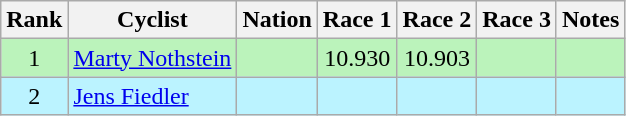<table class="wikitable sortable" style="text-align:center">
<tr>
<th>Rank</th>
<th>Cyclist</th>
<th>Nation</th>
<th>Race 1</th>
<th>Race 2</th>
<th>Race 3</th>
<th>Notes</th>
</tr>
<tr bgcolor=bbf3bb>
<td>1</td>
<td align=left><a href='#'>Marty Nothstein</a></td>
<td align=left></td>
<td>10.930</td>
<td>10.903</td>
<td></td>
<td></td>
</tr>
<tr bgcolor=bbf3ff>
<td>2</td>
<td align=left><a href='#'>Jens Fiedler</a></td>
<td align=left></td>
<td></td>
<td></td>
<td></td>
<td></td>
</tr>
</table>
